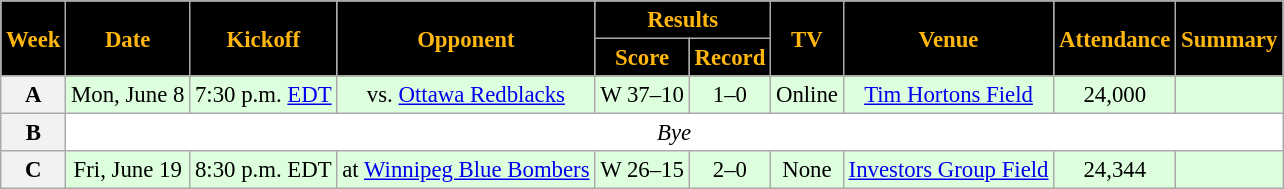<table class="wikitable" style="font-size: 95%;">
<tr>
<th style="background:black;color:#FFB60F;" rowspan=2>Week</th>
<th style="background:black;color:#FFB60F;" rowspan=2>Date</th>
<th style="background:black;color:#FFB60F;" rowspan=2>Kickoff</th>
<th style="background:black;color:#FFB60F;" rowspan=2>Opponent</th>
<th style="background:black;color:#FFB60F;" colspan=2>Results</th>
<th style="background:black;color:#FFB60F;" rowspan=2>TV</th>
<th style="background:black;color:#FFB60F;" rowspan=2>Venue</th>
<th style="background:black;color:#FFB60F;" rowspan=2>Attendance</th>
<th style="background:black;color:#FFB60F;" rowspan=2>Summary</th>
</tr>
<tr>
<th style="background:black;color:#FFB60F;">Score</th>
<th style="background:black;color:#FFB60F;">Record</th>
</tr>
<tr align="center" bgcolor="#ddffdd">
<th align="center"><strong>A</strong></th>
<td align="center">Mon, June 8</td>
<td align="center">7:30 p.m. <a href='#'>EDT</a></td>
<td align="center">vs. <a href='#'>Ottawa Redblacks</a></td>
<td align="center">W 37–10</td>
<td align="center">1–0</td>
<td align="center">Online</td>
<td align="center"><a href='#'>Tim Hortons Field</a></td>
<td align="center">24,000</td>
<td align="center"></td>
</tr>
<tr align="center" bgcolor="#ffffff">
<th align="center"><strong>B</strong></th>
<td colspan=9 align="center" valign="middle"><em>Bye</em></td>
</tr>
<tr align="center" bgcolor="#ddffdd">
<th align="center"><strong>C</strong></th>
<td align="center">Fri, June 19</td>
<td align="center">8:30 p.m. EDT</td>
<td align="center">at <a href='#'>Winnipeg Blue Bombers</a></td>
<td align="center">W 26–15</td>
<td align="center">2–0</td>
<td align="center">None</td>
<td align="center"><a href='#'>Investors Group Field</a></td>
<td align="center">24,344</td>
<td align="center"></td>
</tr>
</table>
